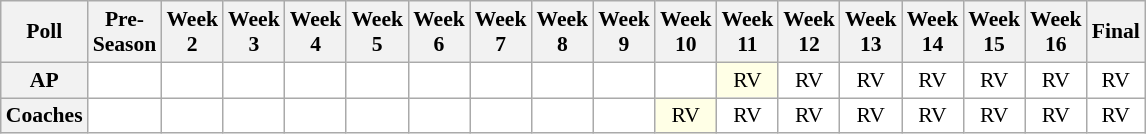<table class="wikitable" style="white-space:nowrap;font-size:90%">
<tr>
<th>Poll</th>
<th>Pre-<br>Season</th>
<th>Week<br>2</th>
<th>Week<br>3</th>
<th>Week<br>4</th>
<th>Week<br>5</th>
<th>Week<br>6</th>
<th>Week<br>7</th>
<th>Week<br>8</th>
<th>Week<br>9</th>
<th>Week<br>10</th>
<th>Week<br>11</th>
<th>Week<br>12</th>
<th>Week<br>13</th>
<th>Week<br>14</th>
<th>Week<br>15</th>
<th>Week<br>16</th>
<th>Final</th>
</tr>
<tr style="text-align:center;">
<th>AP</th>
<td style="background:#FFF;"></td>
<td style="background:#FFF;"></td>
<td style="background:#FFF;"></td>
<td style="background:#FFF;"></td>
<td style="background:#FFF;"></td>
<td style="background:#FFF;"></td>
<td style="background:#FFF;"></td>
<td style="background:#FFF;"></td>
<td style="background:#FFF;"></td>
<td style="background:#FFF;"></td>
<td style="background:#FFFFE6;">RV</td>
<td style="background:#FFF;">RV</td>
<td style="background:#FFF;">RV</td>
<td style="background:#FFF;">RV</td>
<td style="background:#FFF;">RV</td>
<td style="background:#FFF;">RV</td>
<td style="background:#FFF;">RV</td>
</tr>
<tr style="text-align:center;">
<th>Coaches</th>
<td style="background:#FFF;"></td>
<td style="background:#FFF;"></td>
<td style="background:#FFF;"></td>
<td style="background:#FFF;"></td>
<td style="background:#FFF;"></td>
<td style="background:#FFF;"></td>
<td style="background:#FFF;"></td>
<td style="background:#FFF;"></td>
<td style="background:#FFF;"></td>
<td style="background:#FFFFE6;">RV</td>
<td style="background:#FFF;">RV</td>
<td style="background:#FFF;">RV</td>
<td style="background:#FFF;">RV</td>
<td style="background:#FFF;">RV</td>
<td style="background:#FFF;">RV</td>
<td style="background:#FFF;">RV</td>
<td style="background:#FFF;">RV</td>
</tr>
</table>
